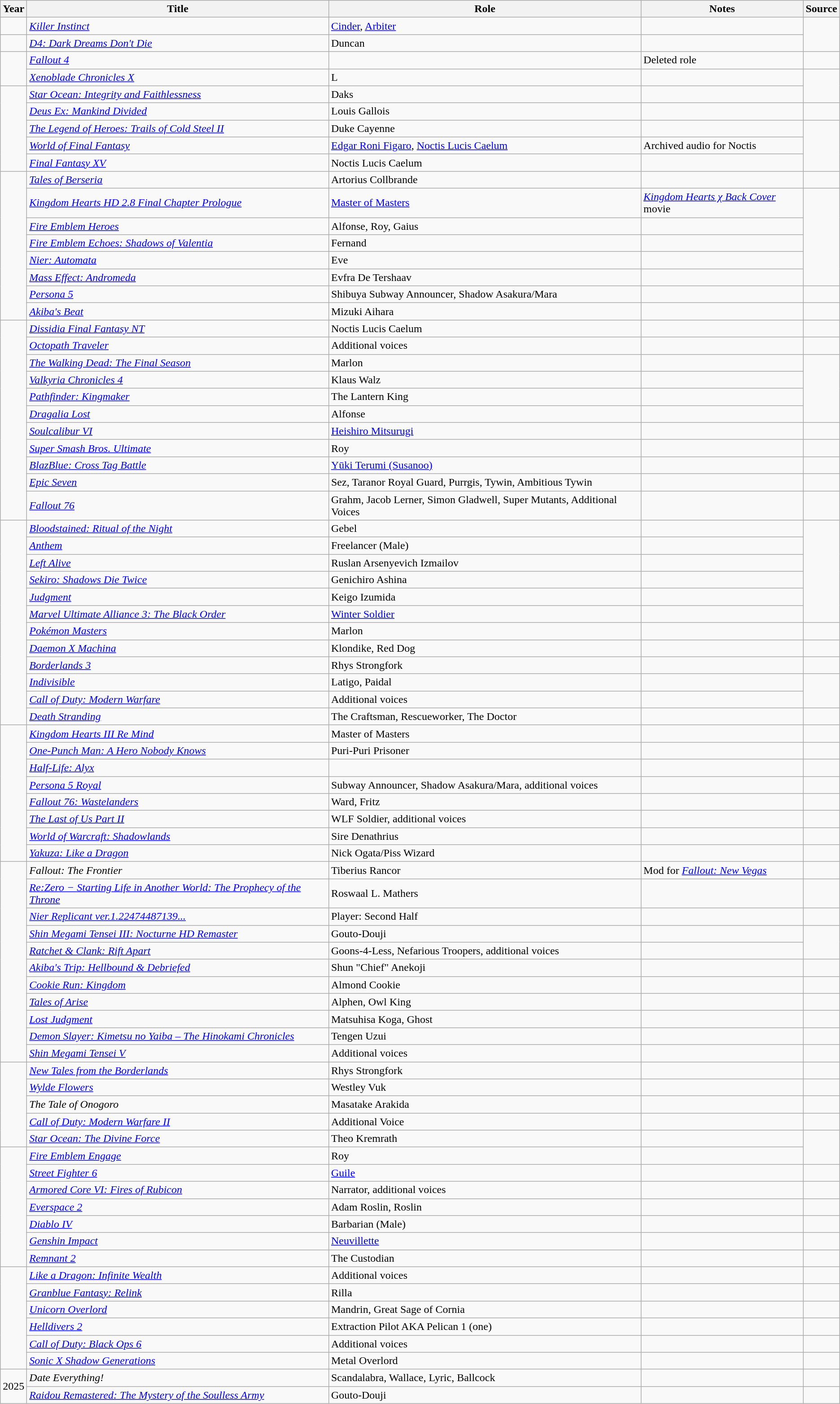<table class="wikitable sortable">
<tr>
<th>Year</th>
<th>Title</th>
<th>Role</th>
<th scope="col" class="unsortable">Notes</th>
<th scope="col" class="unsortable">Source</th>
</tr>
<tr>
<td></td>
<td><em><a href='#'>Killer Instinct</a></em></td>
<td><a href='#'>Cinder</a>, <a href='#'>Arbiter</a></td>
<td></td>
<td rowspan="2"></td>
</tr>
<tr>
<td></td>
<td><em><a href='#'>D4: Dark Dreams Don't Die</a></em></td>
<td>Duncan</td>
<td></td>
</tr>
<tr>
<td rowspan="2"></td>
<td><em><a href='#'>Fallout 4</a></em></td>
<td></td>
<td>Deleted role</td>
<td></td>
</tr>
<tr>
<td><em><a href='#'>Xenoblade Chronicles X</a></em></td>
<td>L</td>
<td></td>
<td rowspan="2"></td>
</tr>
<tr>
<td rowspan="5"></td>
<td><em><a href='#'>Star Ocean: Integrity and Faithlessness</a></em></td>
<td>Daks</td>
<td></td>
</tr>
<tr>
<td><em><a href='#'>Deus Ex: Mankind Divided</a></em></td>
<td>Louis Gallois</td>
<td></td>
<td></td>
</tr>
<tr>
<td><em><a href='#'>The Legend of Heroes: Trails of Cold Steel II</a></em></td>
<td>Duke Cayenne</td>
<td></td>
<td rowspan="3"></td>
</tr>
<tr>
<td><em><a href='#'>World of Final Fantasy</a></em></td>
<td><a href='#'>Edgar Roni Figaro</a>, <a href='#'>Noctis Lucis Caelum</a></td>
<td>Archived audio for Noctis</td>
</tr>
<tr>
<td><em><a href='#'>Final Fantasy XV</a></em></td>
<td>Noctis Lucis Caelum</td>
<td></td>
</tr>
<tr>
<td rowspan="8"></td>
<td><em><a href='#'>Tales of Berseria</a></em></td>
<td>Artorius Collbrande</td>
<td></td>
<td></td>
</tr>
<tr>
<td><em><a href='#'>Kingdom Hearts HD 2.8 Final Chapter Prologue</a></em></td>
<td><a href='#'>Master of Masters</a></td>
<td><em><a href='#'>Kingdom Hearts χ Back Cover</a></em> movie</td>
<td rowspan="5"></td>
</tr>
<tr>
<td><em><a href='#'>Fire Emblem Heroes</a></em></td>
<td>Alfonse, Roy, Gaius</td>
<td></td>
</tr>
<tr>
<td><em><a href='#'>Fire Emblem Echoes: Shadows of Valentia</a></em></td>
<td>Fernand</td>
<td></td>
</tr>
<tr>
<td><em><a href='#'>Nier: Automata</a></em></td>
<td>Eve</td>
<td></td>
</tr>
<tr>
<td><em><a href='#'>Mass Effect: Andromeda</a></em></td>
<td>Evfra De Tershaav</td>
<td></td>
</tr>
<tr>
<td><em><a href='#'>Persona 5</a></em></td>
<td>Shibuya Subway Announcer, Shadow Asakura/Mara</td>
<td></td>
<td></td>
</tr>
<tr>
<td><em><a href='#'>Akiba's Beat</a></em></td>
<td>Mizuki Aihara</td>
<td></td>
<td></td>
</tr>
<tr>
<td rowspan="11"></td>
<td><em><a href='#'>Dissidia Final Fantasy NT</a></em></td>
<td>Noctis Lucis Caelum</td>
<td></td>
<td></td>
</tr>
<tr>
<td><em><a href='#'>Octopath Traveler</a></em></td>
<td>Additional voices</td>
<td></td>
<td></td>
</tr>
<tr>
<td><em><a href='#'>The Walking Dead: The Final Season</a></em></td>
<td>Marlon</td>
<td></td>
<td rowspan="4"></td>
</tr>
<tr>
<td><em><a href='#'>Valkyria Chronicles 4</a></em></td>
<td>Klaus Walz</td>
<td></td>
</tr>
<tr>
<td><em><a href='#'>Pathfinder: Kingmaker</a></em></td>
<td>The Lantern King</td>
<td></td>
</tr>
<tr>
<td><em><a href='#'>Dragalia Lost</a></em></td>
<td>Alfonse</td>
<td></td>
</tr>
<tr>
<td><em><a href='#'>Soulcalibur VI</a></em></td>
<td><a href='#'>Heishiro Mitsurugi</a></td>
<td></td>
<td></td>
</tr>
<tr>
<td><em><a href='#'>Super Smash Bros. Ultimate</a></em></td>
<td>Roy</td>
<td></td>
<td></td>
</tr>
<tr>
<td><em><a href='#'>BlazBlue: Cross Tag Battle</a></em></td>
<td><a href='#'>Yūki Terumi (Susanoo)</a></td>
<td></td>
<td></td>
</tr>
<tr>
<td><em><a href='#'>Epic Seven</a></em></td>
<td>Sez, Taranor Royal Guard, Purrgis, Tywin, Ambitious Tywin</td>
<td></td>
<td></td>
</tr>
<tr>
<td><em><a href='#'>Fallout 76</a></em></td>
<td>Grahm, Jacob Lerner, Simon Gladwell, Super Mutants, Additional Voices</td>
<td></td>
<td></td>
</tr>
<tr>
<td rowspan="12"></td>
<td><em><a href='#'>Bloodstained: Ritual of the Night</a></em></td>
<td>Gebel</td>
<td></td>
<td rowspan="6"></td>
</tr>
<tr>
<td><em><a href='#'>Anthem</a></em></td>
<td>Freelancer (Male)</td>
<td></td>
</tr>
<tr>
<td><em><a href='#'>Left Alive</a></em></td>
<td>Ruslan Arsenyevich Izmailov</td>
<td></td>
</tr>
<tr>
<td><em><a href='#'>Sekiro: Shadows Die Twice</a></em></td>
<td>Genichiro Ashina</td>
<td></td>
</tr>
<tr>
<td><em><a href='#'>Judgment</a></em></td>
<td>Keigo Izumida</td>
<td></td>
</tr>
<tr>
<td><em><a href='#'>Marvel Ultimate Alliance 3: The Black Order</a></em></td>
<td><a href='#'>Winter Soldier</a></td>
<td></td>
</tr>
<tr>
<td><em><a href='#'>Pokémon Masters</a></em></td>
<td>Marlon</td>
<td></td>
<td></td>
</tr>
<tr>
<td><em><a href='#'>Daemon X Machina</a></em></td>
<td>Klondike, Red Dog</td>
<td></td>
<td></td>
</tr>
<tr>
<td><em><a href='#'>Borderlands 3</a></em></td>
<td>Rhys Strongfork</td>
<td></td>
<td></td>
</tr>
<tr>
<td><em><a href='#'>Indivisible</a></em></td>
<td>Latigo, Paidal</td>
<td></td>
<td rowspan="2"></td>
</tr>
<tr>
<td><em><a href='#'>Call of Duty: Modern Warfare</a></em></td>
<td>Additional voices</td>
<td></td>
</tr>
<tr>
<td><em><a href='#'>Death Stranding</a></em></td>
<td>The Craftsman, Rescueworker, The Doctor</td>
<td></td>
<td></td>
</tr>
<tr>
<td rowspan="8"></td>
<td><em><a href='#'>Kingdom Hearts III Re Mind</a></em></td>
<td>Master of Masters</td>
<td></td>
<td></td>
</tr>
<tr>
<td><em><a href='#'>One-Punch Man: A Hero Nobody Knows</a></em></td>
<td>Puri-Puri Prisoner</td>
<td></td>
<td></td>
</tr>
<tr>
<td><em><a href='#'>Half-Life: Alyx</a></em></td>
<td></td>
<td></td>
<td></td>
</tr>
<tr>
<td><em><a href='#'>Persona 5 Royal</a></em></td>
<td>Subway Announcer, Shadow Asakura/Mara, additional voices</td>
<td></td>
<td></td>
</tr>
<tr>
<td><em><a href='#'>Fallout 76: Wastelanders</a></em></td>
<td>Ward, Fritz</td>
<td></td>
<td></td>
</tr>
<tr>
<td><em><a href='#'>The Last of Us Part II</a></em></td>
<td>WLF Soldier, additional voices</td>
<td></td>
<td></td>
</tr>
<tr>
<td><em><a href='#'>World of Warcraft: Shadowlands</a></em></td>
<td>Sire Denathrius</td>
<td></td>
<td></td>
</tr>
<tr>
<td><em><a href='#'>Yakuza: Like a Dragon</a></em></td>
<td>Nick Ogata/Piss Wizard</td>
<td></td>
<td></td>
</tr>
<tr>
<td rowspan="11"></td>
<td><em>Fallout: The Frontier</em></td>
<td>Tiberius Rancor</td>
<td>Mod for <em><a href='#'>Fallout: New Vegas</a></em></td>
<td></td>
</tr>
<tr>
<td><em><a href='#'>Re:Zero − Starting Life in Another World: The Prophecy of the Throne</a></em></td>
<td>Roswaal L. Mathers</td>
<td></td>
<td></td>
</tr>
<tr>
<td><em><a href='#'>Nier Replicant ver.1.22474487139...</a></em></td>
<td>Player: Second Half</td>
<td></td>
<td></td>
</tr>
<tr>
<td><em><a href='#'>Shin Megami Tensei III: Nocturne HD Remaster</a></em></td>
<td>Gouto-Douji</td>
<td></td>
<td rowspan="2"></td>
</tr>
<tr>
<td><em><a href='#'>Ratchet & Clank: Rift Apart</a></em></td>
<td>Goons-4-Less, Nefarious Troopers, additional voices</td>
<td></td>
</tr>
<tr>
<td><em><a href='#'>Akiba's Trip: Hellbound & Debriefed</a></em></td>
<td>Shun "Chief" Anekoji</td>
<td></td>
<td></td>
</tr>
<tr>
<td><em><a href='#'>Cookie Run: Kingdom</a></em></td>
<td>Almond Cookie</td>
<td></td>
<td></td>
</tr>
<tr>
<td><em><a href='#'>Tales of Arise</a></em></td>
<td>Alphen, Owl King</td>
<td></td>
<td></td>
</tr>
<tr>
<td><em><a href='#'>Lost Judgment</a></em></td>
<td>Matsuhisa Koga, Ghost</td>
<td></td>
<td></td>
</tr>
<tr>
<td><em><a href='#'>Demon Slayer: Kimetsu no Yaiba – The Hinokami Chronicles</a></em></td>
<td>Tengen Uzui</td>
<td></td>
<td></td>
</tr>
<tr>
<td><em><a href='#'>Shin Megami Tensei V</a></em></td>
<td>Additional voices</td>
<td></td>
<td></td>
</tr>
<tr>
<td rowspan="5"></td>
<td><em><a href='#'>New Tales from the Borderlands</a></em></td>
<td>Rhys Strongfork</td>
<td></td>
<td></td>
</tr>
<tr>
<td><em><a href='#'>Wylde Flowers</a></em></td>
<td>Westley Vuk</td>
<td></td>
<td></td>
</tr>
<tr>
<td><em>The Tale of Onogoro</em></td>
<td>Masatake Arakida</td>
<td></td>
<td></td>
</tr>
<tr>
<td><a href='#'><em>Call of Duty: Modern Warfare II</em></a></td>
<td>Additional Voice</td>
<td></td>
<td></td>
</tr>
<tr>
<td><em><a href='#'>Star Ocean: The Divine Force</a></em></td>
<td>Theo Kremrath</td>
<td></td>
<td rowspan="2"></td>
</tr>
<tr>
<td rowspan="7"></td>
<td><em><a href='#'>Fire Emblem Engage</a></em></td>
<td>Roy</td>
<td></td>
</tr>
<tr>
<td><em><a href='#'>Street Fighter 6</a></em></td>
<td><a href='#'>Guile</a></td>
<td></td>
<td></td>
</tr>
<tr>
<td><em><a href='#'>Armored Core VI: Fires of Rubicon</a></em></td>
<td>Narrator, additional voices</td>
<td></td>
<td></td>
</tr>
<tr>
<td><em><a href='#'>Everspace 2</a></em></td>
<td>Adam Roslin, Roslin</td>
<td></td>
<td></td>
</tr>
<tr>
<td><em><a href='#'>Diablo IV</a></em></td>
<td>Barbarian (Male)</td>
<td></td>
<td></td>
</tr>
<tr>
<td><em><a href='#'>Genshin Impact</a></em></td>
<td><a href='#'>Neuvillette</a></td>
<td></td>
<td></td>
</tr>
<tr>
<td><em><a href='#'>Remnant 2</a></em></td>
<td>The Custodian</td>
<td></td>
<td></td>
</tr>
<tr>
<td rowspan="6"></td>
<td><em><a href='#'>Like a Dragon: Infinite Wealth</a></em></td>
<td>Additional voices</td>
<td></td>
<td></td>
</tr>
<tr>
<td><em><a href='#'>Granblue Fantasy: Relink</a></em></td>
<td>Rilla</td>
<td></td>
<td></td>
</tr>
<tr>
<td><em><a href='#'>Unicorn Overlord</a></em></td>
<td>Mandrin, Great Sage of Cornia</td>
<td></td>
<td></td>
</tr>
<tr>
<td><em><a href='#'>Helldivers 2</a></em></td>
<td>Extraction Pilot AKA Pelican 1 (one)</td>
<td></td>
<td></td>
</tr>
<tr>
<td><em><a href='#'>Call of Duty: Black Ops 6</a></em></td>
<td>Additional voices</td>
<td></td>
<td></td>
</tr>
<tr>
<td><em><a href='#'>Sonic X Shadow Generations</a></em></td>
<td>Metal Overlord</td>
<td></td>
<td></td>
</tr>
<tr>
<td rowspan="2">2025</td>
<td><em>Date Everything!</em></td>
<td>Scandalabra, Wallace, Lyric, Ballcock</td>
<td></td>
<td></td>
</tr>
<tr>
<td><em><a href='#'>Raidou Remastered: The Mystery of the Soulless Army</a></em></td>
<td>Gouto-Douji</td>
<td></td>
<td></td>
</tr>
</table>
